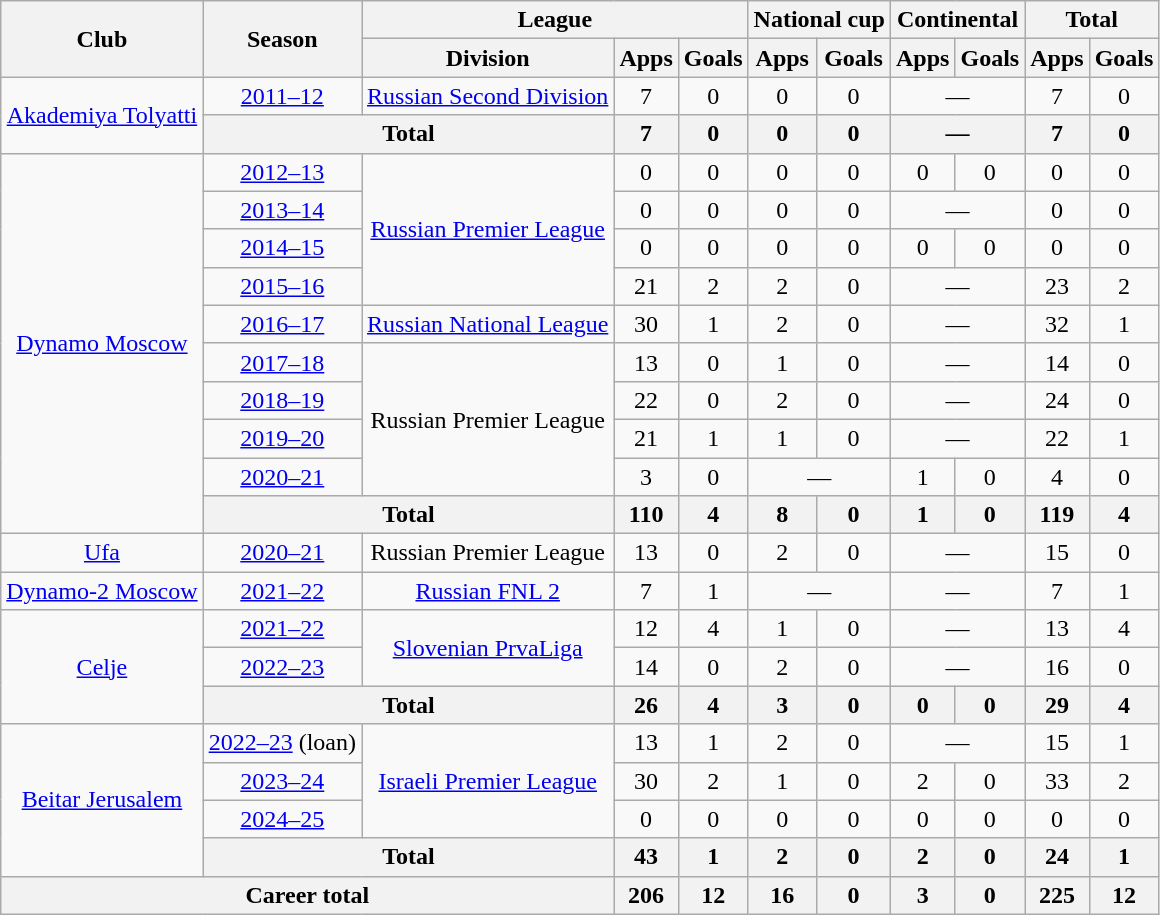<table class="wikitable" style="text-align:center">
<tr>
<th rowspan=2>Club</th>
<th rowspan=2>Season</th>
<th colspan=3>League</th>
<th colspan=2>National cup</th>
<th colspan=2>Continental</th>
<th colspan=2>Total</th>
</tr>
<tr>
<th>Division</th>
<th>Apps</th>
<th>Goals</th>
<th>Apps</th>
<th>Goals</th>
<th>Apps</th>
<th>Goals</th>
<th>Apps</th>
<th>Goals</th>
</tr>
<tr>
<td rowspan=2><a href='#'>Akademiya Tolyatti</a></td>
<td rowspan=1><a href='#'>2011–12</a></td>
<td><a href='#'>Russian Second Division</a></td>
<td>7</td>
<td>0</td>
<td>0</td>
<td>0</td>
<td colspan=2>—</td>
<td>7</td>
<td>0</td>
</tr>
<tr>
<th colspan=2>Total</th>
<th>7</th>
<th>0</th>
<th>0</th>
<th>0</th>
<th colspan=2>—</th>
<th>7</th>
<th>0</th>
</tr>
<tr>
<td rowspan=10><a href='#'>Dynamo Moscow</a></td>
<td><a href='#'>2012–13</a></td>
<td rowspan=4><a href='#'>Russian Premier League</a></td>
<td>0</td>
<td>0</td>
<td>0</td>
<td>0</td>
<td>0</td>
<td>0</td>
<td>0</td>
<td>0</td>
</tr>
<tr>
<td><a href='#'>2013–14</a></td>
<td>0</td>
<td>0</td>
<td>0</td>
<td>0</td>
<td colspan=2>—</td>
<td>0</td>
<td>0</td>
</tr>
<tr>
<td><a href='#'>2014–15</a></td>
<td>0</td>
<td>0</td>
<td>0</td>
<td>0</td>
<td>0</td>
<td>0</td>
<td>0</td>
<td>0</td>
</tr>
<tr>
<td><a href='#'>2015–16</a></td>
<td>21</td>
<td>2</td>
<td>2</td>
<td>0</td>
<td colspan=2>—</td>
<td>23</td>
<td>2</td>
</tr>
<tr>
<td><a href='#'>2016–17</a></td>
<td><a href='#'>Russian National League</a></td>
<td>30</td>
<td>1</td>
<td>2</td>
<td>0</td>
<td colspan=2>—</td>
<td>32</td>
<td>1</td>
</tr>
<tr>
<td><a href='#'>2017–18</a></td>
<td rowspan="4" valign="center">Russian Premier League</td>
<td>13</td>
<td>0</td>
<td>1</td>
<td>0</td>
<td colspan=2>—</td>
<td>14</td>
<td>0</td>
</tr>
<tr>
<td><a href='#'>2018–19</a></td>
<td>22</td>
<td>0</td>
<td>2</td>
<td>0</td>
<td colspan=2>—</td>
<td>24</td>
<td>0</td>
</tr>
<tr>
<td><a href='#'>2019–20</a></td>
<td>21</td>
<td>1</td>
<td>1</td>
<td>0</td>
<td colspan=2>—</td>
<td>22</td>
<td>1</td>
</tr>
<tr>
<td><a href='#'>2020–21</a></td>
<td>3</td>
<td>0</td>
<td colspan=2>—</td>
<td>1</td>
<td>0</td>
<td>4</td>
<td>0</td>
</tr>
<tr>
<th colspan=2>Total</th>
<th>110</th>
<th>4</th>
<th>8</th>
<th>0</th>
<th>1</th>
<th>0</th>
<th>119</th>
<th>4</th>
</tr>
<tr>
<td><a href='#'>Ufa</a></td>
<td><a href='#'>2020–21</a></td>
<td>Russian Premier League</td>
<td>13</td>
<td>0</td>
<td>2</td>
<td>0</td>
<td colspan=2>—</td>
<td>15</td>
<td>0</td>
</tr>
<tr>
<td><a href='#'>Dynamo-2 Moscow</a></td>
<td><a href='#'>2021–22</a></td>
<td><a href='#'>Russian FNL 2</a></td>
<td>7</td>
<td>1</td>
<td colspan=2>—</td>
<td colspan=2>—</td>
<td>7</td>
<td>1</td>
</tr>
<tr>
<td rowspan="3"><a href='#'>Celje</a></td>
<td><a href='#'>2021–22</a></td>
<td rowspan="2"><a href='#'>Slovenian PrvaLiga</a></td>
<td>12</td>
<td>4</td>
<td>1</td>
<td>0</td>
<td colspan=2>—</td>
<td>13</td>
<td>4</td>
</tr>
<tr>
<td><a href='#'>2022–23</a></td>
<td>14</td>
<td>0</td>
<td>2</td>
<td>0</td>
<td colspan=2>—</td>
<td>16</td>
<td>0</td>
</tr>
<tr>
<th colspan=2>Total</th>
<th>26</th>
<th>4</th>
<th>3</th>
<th>0</th>
<th>0</th>
<th>0</th>
<th>29</th>
<th>4</th>
</tr>
<tr>
<td rowspan="4"><a href='#'>Beitar Jerusalem</a></td>
<td><a href='#'>2022–23</a> (loan)</td>
<td rowspan="3"><a href='#'>Israeli Premier League</a></td>
<td>13</td>
<td>1</td>
<td>2</td>
<td>0</td>
<td colspan=2>—</td>
<td>15</td>
<td>1</td>
</tr>
<tr>
<td><a href='#'>2023–24</a></td>
<td>30</td>
<td>2</td>
<td>1</td>
<td>0</td>
<td>2</td>
<td>0</td>
<td>33</td>
<td>2</td>
</tr>
<tr>
<td><a href='#'>2024–25</a></td>
<td>0</td>
<td>0</td>
<td>0</td>
<td>0</td>
<td>0</td>
<td>0</td>
<td>0</td>
<td>0</td>
</tr>
<tr>
<th colspan=2>Total</th>
<th>43</th>
<th>1</th>
<th>2</th>
<th>0</th>
<th>2</th>
<th>0</th>
<th>24</th>
<th>1</th>
</tr>
<tr>
<th colspan=3>Career total</th>
<th>206</th>
<th>12</th>
<th>16</th>
<th>0</th>
<th>3</th>
<th>0</th>
<th>225</th>
<th>12</th>
</tr>
</table>
